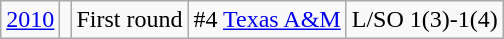<table class="wikitable">
<tr align="center">
<td><a href='#'>2010</a></td>
<td></td>
<td>First round</td>
<td>#4 <a href='#'>Texas A&M</a></td>
<td>L/SO 1(3)-1(4)</td>
</tr>
</table>
